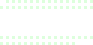<table>
<tr>
<td></td>
<td></td>
<td></td>
<td></td>
<td></td>
<td></td>
<td></td>
<td></td>
<td></td>
<td></td>
<td></td>
<td></td>
<td></td>
<td></td>
<td></td>
<td></td>
<td></td>
</tr>
<tr>
<td></td>
<td></td>
<td></td>
<td></td>
<td></td>
<td></td>
<td></td>
<td></td>
<td></td>
<td></td>
<td></td>
<td></td>
<td></td>
<td></td>
<td></td>
<td></td>
<td></td>
</tr>
<tr>
<td></td>
<td></td>
<td></td>
<td></td>
<td></td>
<td></td>
<td></td>
<td></td>
<td></td>
<td></td>
<td></td>
<td></td>
<td></td>
<td></td>
<td></td>
<td></td>
<td></td>
</tr>
<tr>
<td></td>
<td></td>
<td></td>
<td></td>
<td></td>
<td></td>
<td></td>
<td></td>
<td></td>
<td></td>
<td></td>
<td></td>
<td></td>
<td></td>
<td></td>
<td></td>
<td></td>
</tr>
<tr>
<td></td>
<td></td>
<td></td>
<td></td>
<td></td>
<td></td>
<td></td>
<td></td>
<td></td>
<td></td>
<td></td>
<td></td>
<td></td>
<td></td>
<td></td>
<td></td>
<td></td>
</tr>
<tr>
<td></td>
<td></td>
<td></td>
<td></td>
<td></td>
<td></td>
<td></td>
<td></td>
<td></td>
<td></td>
<td></td>
<td></td>
<td></td>
<td></td>
<td></td>
<td></td>
<td></td>
</tr>
<tr>
<td></td>
<td></td>
<td></td>
<td></td>
<td></td>
<td></td>
<td></td>
<td></td>
<td></td>
<td></td>
<td></td>
<td></td>
<td></td>
<td></td>
<td></td>
<td></td>
<td></td>
</tr>
<tr>
<td></td>
<td></td>
<td></td>
<td></td>
<td></td>
<td></td>
<td></td>
<td></td>
<td></td>
<td></td>
<td></td>
<td></td>
<td></td>
<td></td>
<td></td>
<td></td>
<td></td>
</tr>
<tr>
<td></td>
<td></td>
<td style="background-color: #DFD;"></td>
<td style="background-color: #DFD;"></td>
<td style="background-color: #DFD;"></td>
<td style="background-color: #DFD;"></td>
<td style="background-color: #DFD;"></td>
<td style="background-color: #DFD;"></td>
<td style="background-color: #DFD;"></td>
<td style="background-color: #DFD;"></td>
<td style="background-color: #DFD;"></td>
<td style="background-color: #DFD;"></td>
<td style="background-color: #DFD;"></td>
<td style="background-color: #DFD;"></td>
<td style="background-color: #DFD;"></td>
<td style="background-color: #DFD;"></td>
<td style="background-color: #DFD;"></td>
</tr>
<tr>
<td></td>
<td style="background-color: #DFD;"></td>
<td style="background-color: #DFD;"></td>
<td style="background-color: #DFD;"></td>
<td style="background-color: #DFD;"></td>
<td style="background-color: #DFD;"></td>
<td style="background-color: #DFD;"></td>
<td style="background-color: #DFD;"></td>
<td style="background-color: #DFD;"></td>
<td style="background-color: #DFD;"></td>
<td style="background-color: #DFD;"></td>
<td style="background-color: #DFD;"></td>
<td style="background-color: #DFD;"></td>
<td style="background-color: #DFD;"></td>
<td style="background-color: #DFD;"></td>
<td style="background-color: #DFD;"></td>
<td style="background-color: #DFD;"></td>
</tr>
<tr>
<td></td>
<td></td>
<td></td>
<td></td>
<td></td>
<td></td>
<td></td>
<td></td>
<td></td>
<td></td>
<td></td>
<td></td>
<td></td>
<td></td>
<td></td>
<td></td>
<td></td>
</tr>
<tr>
<td></td>
<td></td>
<td></td>
<td></td>
<td></td>
<td></td>
<td></td>
<td></td>
<td></td>
<td></td>
<td></td>
<td></td>
<td></td>
<td></td>
<td></td>
<td></td>
<td></td>
</tr>
<tr>
<td></td>
<td></td>
<td></td>
<td></td>
<td></td>
<td></td>
<td></td>
<td></td>
<td></td>
<td></td>
<td></td>
<td></td>
<td></td>
<td></td>
<td></td>
<td></td>
<td></td>
</tr>
<tr>
<td></td>
<td></td>
<td></td>
<td></td>
<td></td>
<td></td>
<td></td>
<td></td>
<td></td>
<td></td>
<td></td>
<td></td>
<td></td>
<td></td>
<td></td>
<td></td>
<td></td>
</tr>
<tr>
<td></td>
<td style="background-color: #DFD;"></td>
<td style="background-color: #DFD;"></td>
<td style="background-color: #DFD;"></td>
<td style="background-color: #DFD;"></td>
<td style="background-color: #DFD;"></td>
<td style="background-color: #DFD;"></td>
<td style="background-color: #DFD;"></td>
<td style="background-color: #DFD;"></td>
<td style="background-color: #DFD;"></td>
<td style="background-color: #DFD;"></td>
<td style="background-color: #DFD;"></td>
<td style="background-color: #DFD;"></td>
<td style="background-color: #DFD;"></td>
<td style="background-color: #DFD;"></td>
<td style="background-color: #DFD;"></td>
<td style="background-color: #DFD;"></td>
</tr>
<tr>
<td></td>
<td style="background-color: #DFD;"></td>
<td style="background-color: #DFD;"></td>
<td style="background-color: #DFD;"></td>
<td style="background-color: #DFD;"></td>
<td style="background-color: #DFD;"></td>
<td style="background-color: #DFD;"></td>
<td style="background-color: #DFD;"></td>
<td style="background-color: #DFD;"></td>
<td style="background-color: #DFD;"></td>
<td style="background-color: #DFD;"></td>
<td style="background-color: #DFD;"></td>
<td style="background-color: #DFD;"></td>
<td style="background-color: #DFD;"></td>
<td></td>
<td></td>
<td></td>
</tr>
</table>
